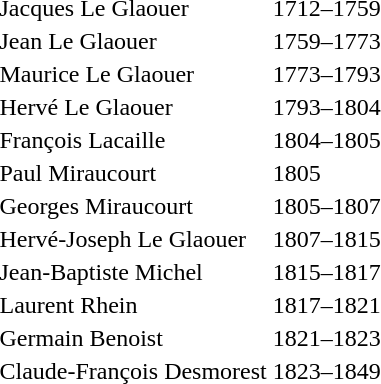<table>
<tr>
<td>Jacques Le Glaouer</td>
<td>1712–1759</td>
</tr>
<tr>
<td>Jean Le Glaouer</td>
<td>1759–1773</td>
</tr>
<tr>
<td>Maurice Le Glaouer</td>
<td>1773–1793</td>
</tr>
<tr>
<td>Hervé Le Glaouer</td>
<td>1793–1804</td>
</tr>
<tr>
<td>François Lacaille</td>
<td>1804–1805</td>
</tr>
<tr>
<td>Paul Miraucourt</td>
<td>1805</td>
</tr>
<tr>
<td>Georges Miraucourt</td>
<td>1805–1807</td>
</tr>
<tr>
<td>Hervé-Joseph Le Glaouer</td>
<td>1807–1815</td>
</tr>
<tr>
<td>Jean-Baptiste Michel</td>
<td>1815–1817</td>
</tr>
<tr>
<td>Laurent Rhein</td>
<td>1817–1821</td>
</tr>
<tr>
<td>Germain Benoist</td>
<td>1821–1823</td>
</tr>
<tr>
<td>Claude-François Desmorest</td>
<td>1823–1849</td>
</tr>
</table>
